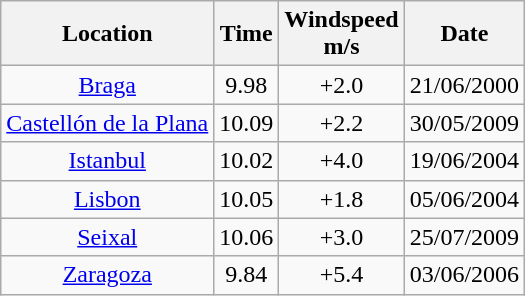<table class="wikitable" style= "text-align: center">
<tr>
<th>Location</th>
<th>Time</th>
<th>Windspeed<br>m/s</th>
<th>Date</th>
</tr>
<tr>
<td><a href='#'>Braga</a></td>
<td>9.98</td>
<td>+2.0</td>
<td>21/06/2000</td>
</tr>
<tr>
<td><a href='#'>Castellón de la Plana</a></td>
<td>10.09</td>
<td>+2.2</td>
<td>30/05/2009</td>
</tr>
<tr>
<td><a href='#'>Istanbul</a></td>
<td>10.02</td>
<td>+4.0</td>
<td>19/06/2004</td>
</tr>
<tr>
<td><a href='#'>Lisbon</a></td>
<td>10.05</td>
<td>+1.8</td>
<td>05/06/2004</td>
</tr>
<tr>
<td><a href='#'>Seixal</a></td>
<td>10.06</td>
<td>+3.0</td>
<td>25/07/2009</td>
</tr>
<tr>
<td><a href='#'>Zaragoza</a></td>
<td>9.84</td>
<td>+5.4</td>
<td>03/06/2006</td>
</tr>
</table>
